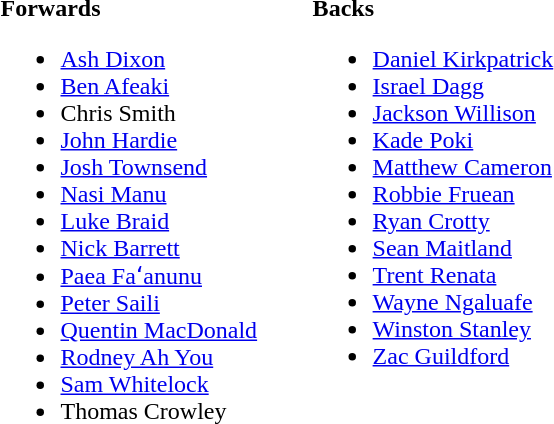<table class="toccolours" style="border-collapse: collapse;">
<tr>
<td valign="top"><br><strong>Forwards</strong><ul><li><a href='#'>Ash Dixon</a></li><li><a href='#'>Ben Afeaki</a></li><li>Chris Smith</li><li><a href='#'>John Hardie</a></li><li><a href='#'>Josh Townsend</a></li><li><a href='#'>Nasi Manu</a></li><li><a href='#'>Luke Braid</a></li><li><a href='#'>Nick Barrett</a></li><li><a href='#'>Paea Faʻanunu</a></li><li><a href='#'>Peter Saili</a></li><li><a href='#'>Quentin MacDonald</a></li><li><a href='#'>Rodney Ah You</a></li><li><a href='#'>Sam Whitelock</a></li><li>Thomas Crowley</li></ul></td>
<td width="33"> </td>
<td valign="top"><br><strong>Backs</strong><ul><li><a href='#'>Daniel Kirkpatrick</a></li><li><a href='#'>Israel Dagg</a></li><li><a href='#'>Jackson Willison</a></li><li><a href='#'>Kade Poki</a></li><li><a href='#'>Matthew Cameron</a></li><li><a href='#'>Robbie Fruean</a></li><li><a href='#'>Ryan Crotty</a></li><li><a href='#'>Sean Maitland</a></li><li><a href='#'>Trent Renata</a></li><li><a href='#'>Wayne Ngaluafe</a></li><li><a href='#'>Winston Stanley</a></li><li><a href='#'>Zac Guildford</a></li></ul></td>
</tr>
</table>
